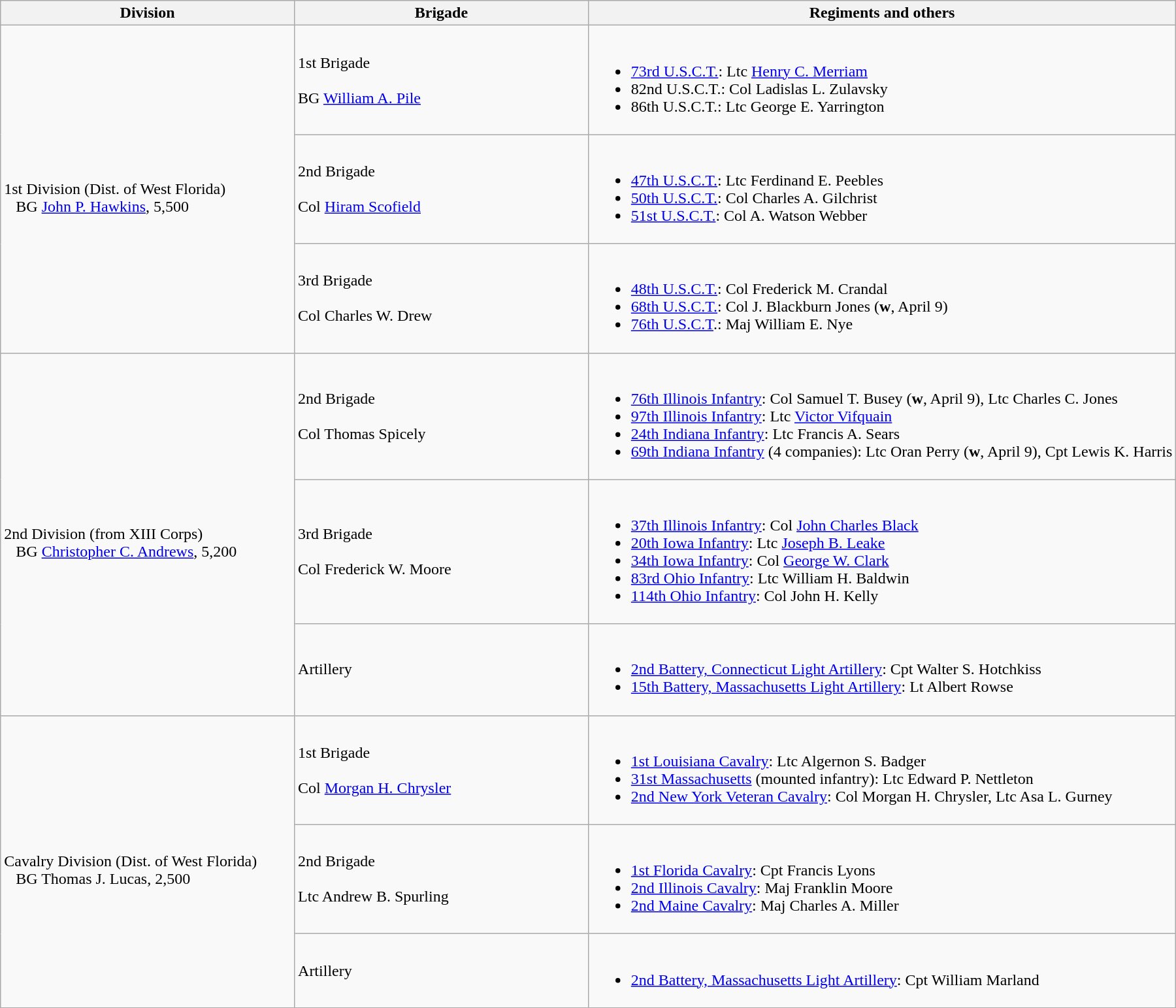<table class="wikitable">
<tr>
<th style="width:25%;">Division</th>
<th style="width:25%;">Brigade</th>
<th>Regiments and others</th>
</tr>
<tr>
<td rowspan=3><br>1st Division (Dist. of West Florida)
<br>  
BG <a href='#'>John P. Hawkins</a>, 5,500</td>
<td>1st Brigade<br><br>
BG <a href='#'>William A. Pile</a></td>
<td><br><ul><li><a href='#'>73rd U.S.C.T.</a>: Ltc <a href='#'>Henry C. Merriam</a></li><li>82nd U.S.C.T.: Col Ladislas L. Zulavsky</li><li>86th U.S.C.T.: Ltc George E. Yarrington</li></ul></td>
</tr>
<tr>
<td>2nd Brigade<br><br>
Col <a href='#'>Hiram Scofield</a></td>
<td><br><ul><li><a href='#'>47th U.S.C.T.</a>: Ltc Ferdinand E. Peebles</li><li><a href='#'>50th U.S.C.T.</a>: Col Charles A. Gilchrist</li><li><a href='#'>51st U.S.C.T.</a>: Col A. Watson Webber</li></ul></td>
</tr>
<tr>
<td>3rd Brigade<br><br>
Col Charles W. Drew</td>
<td><br><ul><li><a href='#'>48th U.S.C.T.</a>: Col Frederick M. Crandal</li><li><a href='#'>68th U.S.C.T.</a>: Col J. Blackburn Jones (<strong>w</strong>, April 9)</li><li><a href='#'>76th U.S.C.T</a>.: Maj William E. Nye</li></ul></td>
</tr>
<tr>
<td rowspan=3><br>2nd Division (from XIII Corps)
<br>  
BG <a href='#'>Christopher C. Andrews</a>, 5,200</td>
<td>2nd Brigade<br><br>
Col Thomas Spicely</td>
<td><br><ul><li><a href='#'>76th Illinois Infantry</a>: Col Samuel T. Busey (<strong>w</strong>, April 9), Ltc Charles C. Jones</li><li><a href='#'>97th Illinois Infantry</a>: Ltc <a href='#'>Victor Vifquain</a></li><li><a href='#'>24th Indiana Infantry</a>: Ltc Francis A. Sears</li><li><a href='#'>69th Indiana Infantry</a> (4 companies): Ltc Oran Perry (<strong>w</strong>, April 9), Cpt Lewis K. Harris</li></ul></td>
</tr>
<tr>
<td>3rd Brigade<br><br>
Col Frederick W. Moore</td>
<td><br><ul><li><a href='#'>37th Illinois Infantry</a>: Col <a href='#'>John Charles Black</a></li><li><a href='#'>20th Iowa Infantry</a>: Ltc <a href='#'>Joseph B. Leake</a></li><li><a href='#'>34th Iowa Infantry</a>: Col <a href='#'>George W. Clark</a></li><li><a href='#'>83rd Ohio Infantry</a>: Ltc William H. Baldwin</li><li><a href='#'>114th Ohio Infantry</a>: Col John H. Kelly</li></ul></td>
</tr>
<tr>
<td>Artillery</td>
<td><br><ul><li><a href='#'>2nd Battery, Connecticut Light Artillery</a>: Cpt Walter S. Hotchkiss</li><li><a href='#'>15th Battery, Massachusetts Light Artillery</a>: Lt Albert Rowse</li></ul></td>
</tr>
<tr>
<td rowspan=3><br>Cavalry Division (Dist. of West Florida)
<br>  
BG Thomas J. Lucas, 2,500</td>
<td>1st Brigade<br><br>
Col <a href='#'>Morgan H. Chrysler</a></td>
<td><br><ul><li><a href='#'>1st Louisiana Cavalry</a>: Ltc Algernon S. Badger</li><li><a href='#'>31st Massachusetts</a> (mounted infantry): Ltc Edward P. Nettleton</li><li><a href='#'>2nd New York Veteran Cavalry</a>: Col Morgan H. Chrysler, Ltc Asa L. Gurney</li></ul></td>
</tr>
<tr>
<td>2nd Brigade<br><br>
Ltc Andrew B. Spurling</td>
<td><br><ul><li><a href='#'>1st Florida Cavalry</a>: Cpt Francis Lyons</li><li><a href='#'>2nd Illinois Cavalry</a>: Maj Franklin Moore</li><li><a href='#'>2nd Maine Cavalry</a>: Maj Charles A. Miller</li></ul></td>
</tr>
<tr>
<td>Artillery</td>
<td><br><ul><li><a href='#'>2nd Battery, Massachusetts Light Artillery</a>: Cpt William Marland</li></ul></td>
</tr>
</table>
